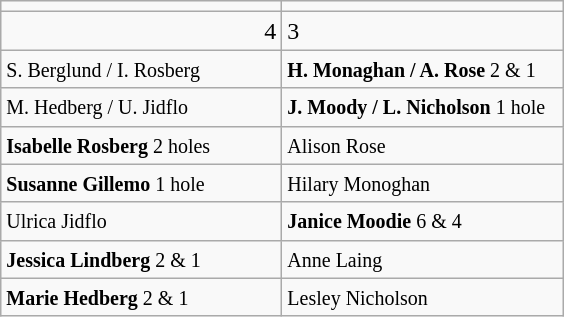<table class="wikitable">
<tr>
<td align="center" width="180"></td>
<td align="center" width="180"></td>
</tr>
<tr>
<td align="right">4</td>
<td>3</td>
</tr>
<tr>
<td><small>S. Berglund / I. Rosberg</small></td>
<td><small><strong>H. Monaghan / A. Rose</strong> 2 & 1</small></td>
</tr>
<tr>
<td><small>M. Hedberg / U. Jidflo</small></td>
<td><small><strong>J. Moody / L. Nicholson</strong> 1 hole</small></td>
</tr>
<tr>
<td><small><strong>Isabelle Rosberg</strong> 2 holes</small></td>
<td><small>Alison Rose</small></td>
</tr>
<tr>
<td><small><strong>Susanne Gillemo</strong> 1 hole</small></td>
<td><small>Hilary Monoghan</small></td>
</tr>
<tr>
<td><small>Ulrica Jidflo</small></td>
<td><small><strong>Janice Moodie</strong> 6 & 4</small></td>
</tr>
<tr>
<td><small><strong>Jessica Lindberg</strong> 2 & 1</small></td>
<td><small>Anne Laing</small></td>
</tr>
<tr>
<td><small><strong>Marie Hedberg</strong> 2 & 1</small></td>
<td><small>Lesley Nicholson</small></td>
</tr>
</table>
